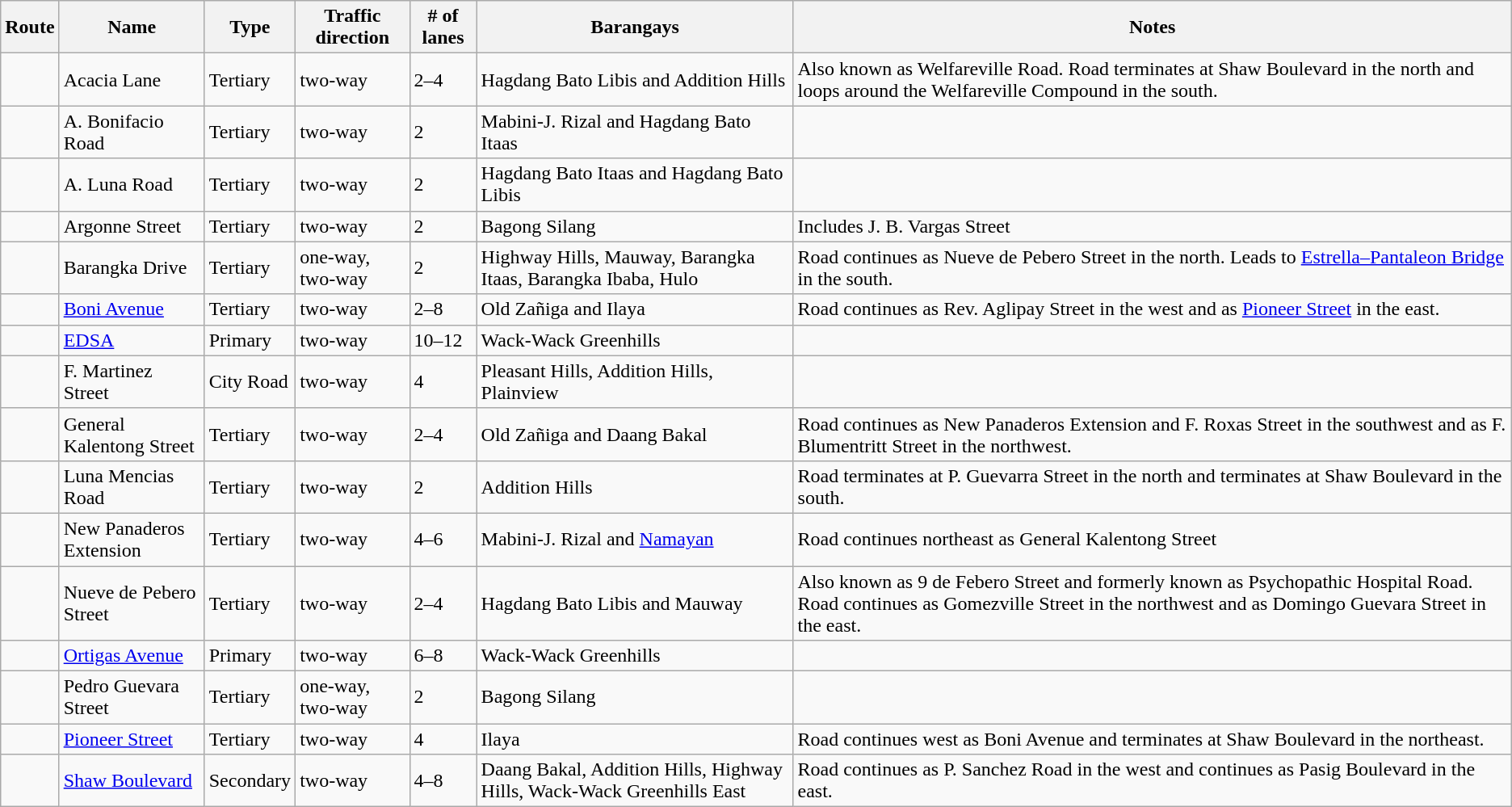<table class="wikitable sortable collapsible" id="mandaluyong">
<tr>
<th>Route</th>
<th>Name</th>
<th>Type</th>
<th>Traffic direction</th>
<th># of lanes</th>
<th class="unsortable">Barangays</th>
<th class="unsortable">Notes</th>
</tr>
<tr>
<td></td>
<td>Acacia Lane</td>
<td>Tertiary</td>
<td>two-way</td>
<td>2–4</td>
<td>Hagdang Bato Libis and Addition Hills</td>
<td>Also known as Welfareville Road. Road terminates at Shaw Boulevard in the north and loops around the Welfareville Compound in the south.</td>
</tr>
<tr>
<td></td>
<td>A. Bonifacio Road</td>
<td>Tertiary</td>
<td>two-way</td>
<td>2</td>
<td>Mabini-J. Rizal and Hagdang Bato Itaas</td>
<td></td>
</tr>
<tr>
<td></td>
<td>A. Luna Road</td>
<td>Tertiary</td>
<td>two-way</td>
<td>2</td>
<td>Hagdang Bato Itaas and Hagdang Bato Libis</td>
<td></td>
</tr>
<tr>
<td></td>
<td>Argonne Street</td>
<td>Tertiary</td>
<td>two-way</td>
<td>2</td>
<td>Bagong Silang</td>
<td>Includes J. B. Vargas Street</td>
</tr>
<tr>
<td></td>
<td>Barangka Drive</td>
<td>Tertiary</td>
<td>one-way, two-way</td>
<td>2</td>
<td>Highway Hills, Mauway, Barangka Itaas, Barangka Ibaba, Hulo</td>
<td>Road continues as Nueve de Pebero Street in the north. Leads to <a href='#'>Estrella–Pantaleon Bridge</a> in the south.</td>
</tr>
<tr>
<td></td>
<td><a href='#'>Boni Avenue</a></td>
<td>Tertiary</td>
<td>two-way</td>
<td>2–8</td>
<td>Old Zañiga and Ilaya</td>
<td>Road continues as Rev. Aglipay Street in the west and as <a href='#'>Pioneer Street</a> in the east.</td>
</tr>
<tr>
<td><br></td>
<td><a href='#'>EDSA</a></td>
<td>Primary</td>
<td>two-way</td>
<td>10–12</td>
<td>Wack-Wack Greenhills</td>
<td></td>
</tr>
<tr>
<td></td>
<td>F. Martinez Street</td>
<td>City Road</td>
<td>two-way</td>
<td>4</td>
<td>Pleasant Hills, Addition Hills, Plainview</td>
<td></td>
</tr>
<tr>
<td></td>
<td>General Kalentong Street</td>
<td>Tertiary</td>
<td>two-way</td>
<td>2–4</td>
<td>Old Zañiga and Daang Bakal</td>
<td>Road continues as New Panaderos Extension and F. Roxas Street in the southwest and as F. Blumentritt Street in the northwest.</td>
</tr>
<tr>
<td></td>
<td>Luna Mencias Road</td>
<td>Tertiary</td>
<td>two-way</td>
<td>2</td>
<td>Addition Hills</td>
<td>Road terminates at P. Guevarra Street in the north and terminates at Shaw Boulevard in the south.</td>
</tr>
<tr>
<td></td>
<td>New Panaderos Extension</td>
<td>Tertiary</td>
<td>two-way</td>
<td>4–6</td>
<td>Mabini-J. Rizal and <a href='#'>Namayan</a></td>
<td>Road continues northeast as General Kalentong Street</td>
</tr>
<tr>
<td></td>
<td>Nueve de Pebero Street</td>
<td>Tertiary</td>
<td>two-way</td>
<td>2–4</td>
<td>Hagdang Bato Libis and Mauway</td>
<td>Also known as 9 de Febero Street and formerly known as Psychopathic Hospital Road. Road continues as Gomezville Street in the northwest and as Domingo Guevara Street in the east.</td>
</tr>
<tr>
<td></td>
<td><a href='#'>Ortigas Avenue</a></td>
<td>Primary</td>
<td>two-way</td>
<td>6–8</td>
<td>Wack-Wack Greenhills</td>
<td></td>
</tr>
<tr>
<td></td>
<td>Pedro Guevara Street</td>
<td>Tertiary</td>
<td>one-way, two-way</td>
<td>2</td>
<td>Bagong Silang</td>
<td></td>
</tr>
<tr>
<td></td>
<td><a href='#'>Pioneer Street</a></td>
<td>Tertiary</td>
<td>two-way</td>
<td>4</td>
<td>Ilaya</td>
<td>Road continues west as Boni Avenue and terminates at Shaw Boulevard in the northeast.</td>
</tr>
<tr>
<td><br></td>
<td><a href='#'>Shaw Boulevard</a></td>
<td>Secondary</td>
<td>two-way</td>
<td>4–8</td>
<td>Daang Bakal, Addition Hills, Highway Hills, Wack-Wack Greenhills East</td>
<td>Road continues as P. Sanchez Road in the west and continues as Pasig Boulevard in the east.</td>
</tr>
</table>
